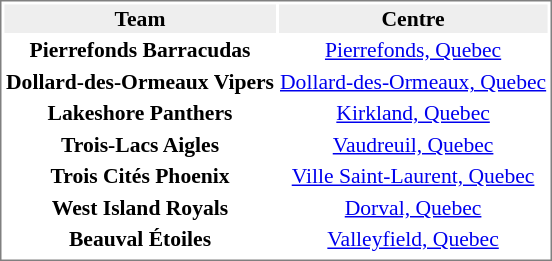<table cellpadding="0">
<tr align="left" style="vertical-align: top">
<td></td>
<td><br><table cellpadding="1" style="font-size: 90%; border: 1px solid gray;">
<tr align="center" bgcolor="#eeeeee">
<td><strong>Team</strong></td>
<td><strong>Centre</strong></td>
</tr>
<tr align="center">
<td><strong>Pierrefonds Barracudas</strong></td>
<td><a href='#'>Pierrefonds, Quebec</a></td>
</tr>
<tr align="center">
<td><strong>Dollard-des-Ormeaux Vipers</strong></td>
<td><a href='#'>Dollard-des-Ormeaux, Quebec</a></td>
</tr>
<tr align="center">
<td><strong>Lakeshore Panthers</strong></td>
<td><a href='#'>Kirkland, Quebec</a></td>
</tr>
<tr align="center">
<td><strong>Trois-Lacs Aigles</strong></td>
<td><a href='#'>Vaudreuil, Quebec</a></td>
</tr>
<tr align="center">
<td><strong>Trois Cités Phoenix</strong></td>
<td><a href='#'>Ville Saint-Laurent, Quebec</a></td>
</tr>
<tr align="center">
<td><strong>West Island Royals</strong></td>
<td><a href='#'>Dorval, Quebec</a></td>
</tr>
<tr align="center">
<td><strong>Beauval Étoiles</strong></td>
<td><a href='#'>Valleyfield, Quebec</a></td>
</tr>
<tr align="center">
</tr>
</table>
</td>
</tr>
</table>
